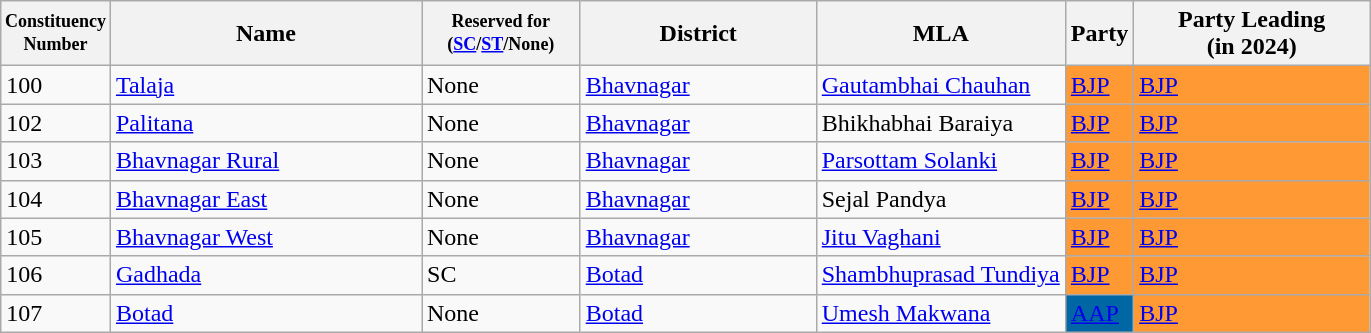<table class="wikitable sortable">
<tr>
<th width="50px" style="font-size:75%">Constituency Number</th>
<th width="200px">Name</th>
<th width="100px" style="font-size:75%">Reserved for (<a href='#'>SC</a>/<a href='#'>ST</a>/None)</th>
<th width="150px">District</th>
<th>MLA</th>
<th>Party</th>
<th width="150px">Party Leading<br>(in 2024)</th>
</tr>
<tr>
<td>100</td>
<td><a href='#'>Talaja</a></td>
<td>None</td>
<td><a href='#'>Bhavnagar</a></td>
<td><a href='#'>Gautambhai Chauhan</a></td>
<td bgcolor=#FF9933><a href='#'>BJP</a></td>
<td bgcolor=#FF9933><a href='#'>BJP</a></td>
</tr>
<tr>
<td>102</td>
<td><a href='#'>Palitana</a></td>
<td>None</td>
<td><a href='#'>Bhavnagar</a></td>
<td>Bhikhabhai Baraiya</td>
<td bgcolor=#FF9933><a href='#'>BJP</a></td>
<td bgcolor=#FF9933><a href='#'>BJP</a></td>
</tr>
<tr>
<td>103</td>
<td><a href='#'>Bhavnagar Rural</a></td>
<td>None</td>
<td><a href='#'>Bhavnagar</a></td>
<td><a href='#'>Parsottam Solanki</a></td>
<td bgcolor=#FF9933><a href='#'>BJP</a></td>
<td bgcolor=#FF9933><a href='#'>BJP</a></td>
</tr>
<tr>
<td>104</td>
<td><a href='#'>Bhavnagar East</a></td>
<td>None</td>
<td><a href='#'>Bhavnagar</a></td>
<td>Sejal Pandya</td>
<td bgcolor=#FF9933><a href='#'>BJP</a></td>
<td bgcolor=#FF9933><a href='#'>BJP</a></td>
</tr>
<tr>
<td>105</td>
<td><a href='#'>Bhavnagar West</a></td>
<td>None</td>
<td><a href='#'>Bhavnagar</a></td>
<td><a href='#'>Jitu Vaghani</a></td>
<td bgcolor=#FF9933><a href='#'>BJP</a></td>
<td bgcolor=#FF9933><a href='#'>BJP</a></td>
</tr>
<tr>
<td>106</td>
<td><a href='#'>Gadhada</a></td>
<td>SC</td>
<td><a href='#'>Botad</a></td>
<td><a href='#'>Shambhuprasad Tundiya</a></td>
<td bgcolor=#FF9933><a href='#'>BJP</a></td>
<td bgcolor=#FF9933><a href='#'>BJP</a></td>
</tr>
<tr>
<td>107</td>
<td><a href='#'>Botad</a></td>
<td>None</td>
<td><a href='#'>Botad</a></td>
<td><a href='#'>Umesh Makwana</a></td>
<td bgcolor=#0066A4><a href='#'>AAP</a></td>
<td bgcolor=#FF9933><a href='#'>BJP</a></td>
</tr>
</table>
